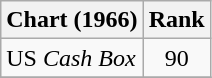<table class="wikitable">
<tr>
<th>Chart (1966)</th>
<th style="text-align:center;">Rank</th>
</tr>
<tr>
<td>US <em>Cash Box</em> </td>
<td style="text-align:center;">90</td>
</tr>
<tr>
</tr>
</table>
